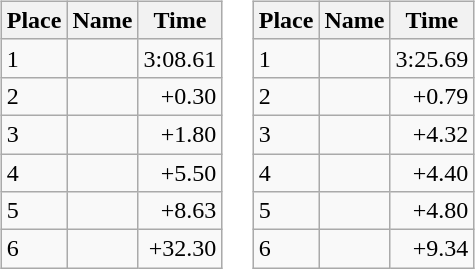<table border="0">
<tr>
<td valign="top"><br><table class="wikitable">
<tr>
<th>Place</th>
<th>Name</th>
<th>Time</th>
</tr>
<tr>
<td>1</td>
<td></td>
<td align="right">3:08.61</td>
</tr>
<tr>
<td>2</td>
<td></td>
<td align="right">+0.30</td>
</tr>
<tr>
<td>3</td>
<td></td>
<td align="right">+1.80</td>
</tr>
<tr>
<td>4</td>
<td></td>
<td align="right">+5.50</td>
</tr>
<tr>
<td>5</td>
<td></td>
<td align="right">+8.63</td>
</tr>
<tr>
<td>6</td>
<td></td>
<td align="right">+32.30</td>
</tr>
</table>
</td>
<td valign="top"><br><table class="wikitable">
<tr>
<th>Place</th>
<th>Name</th>
<th>Time</th>
</tr>
<tr>
<td>1</td>
<td></td>
<td align="right">3:25.69</td>
</tr>
<tr>
<td>2</td>
<td></td>
<td align="right">+0.79</td>
</tr>
<tr>
<td>3</td>
<td></td>
<td align="right">+4.32</td>
</tr>
<tr>
<td>4</td>
<td></td>
<td align="right">+4.40</td>
</tr>
<tr>
<td>5</td>
<td></td>
<td align="right">+4.80</td>
</tr>
<tr>
<td>6</td>
<td></td>
<td align="right">+9.34</td>
</tr>
</table>
</td>
</tr>
</table>
